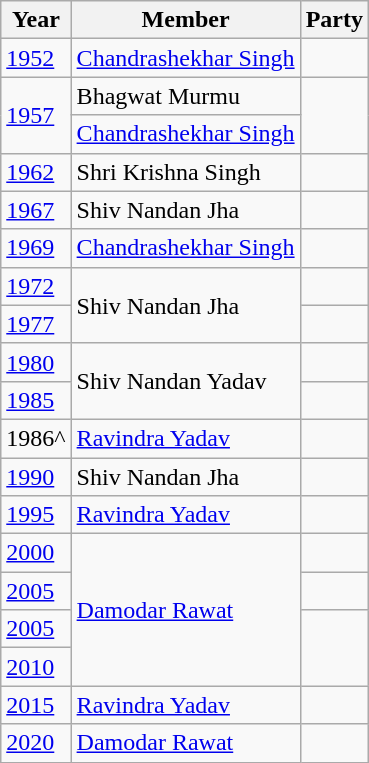<table class="wikitable sortable">
<tr>
<th>Year</th>
<th>Member</th>
<th colspan="2">Party</th>
</tr>
<tr>
<td><a href='#'>1952</a></td>
<td><a href='#'>Chandrashekhar Singh</a></td>
<td></td>
</tr>
<tr>
<td rowspan="2"><a href='#'>1957</a></td>
<td>Bhagwat Murmu</td>
</tr>
<tr>
<td><a href='#'>Chandrashekhar Singh</a></td>
</tr>
<tr>
<td><a href='#'>1962</a></td>
<td>Shri Krishna Singh</td>
<td></td>
</tr>
<tr>
<td><a href='#'>1967</a></td>
<td>Shiv Nandan Jha</td>
<td></td>
</tr>
<tr>
<td><a href='#'>1969</a></td>
<td><a href='#'>Chandrashekhar Singh</a></td>
<td></td>
</tr>
<tr>
<td><a href='#'>1972</a></td>
<td rowspan="2">Shiv Nandan Jha</td>
<td></td>
</tr>
<tr>
<td><a href='#'>1977</a></td>
<td></td>
</tr>
<tr>
<td><a href='#'>1980</a></td>
<td rowspan="2">Shiv Nandan Yadav</td>
<td></td>
</tr>
<tr>
<td><a href='#'>1985</a></td>
<td></td>
</tr>
<tr>
<td>1986^</td>
<td><a href='#'>Ravindra Yadav</a></td>
</tr>
<tr>
<td><a href='#'>1990</a></td>
<td>Shiv Nandan Jha</td>
<td></td>
</tr>
<tr>
<td><a href='#'>1995</a></td>
<td><a href='#'>Ravindra Yadav</a></td>
<td></td>
</tr>
<tr>
<td><a href='#'>2000</a></td>
<td rowspan="4"><a href='#'>Damodar Rawat</a></td>
<td></td>
</tr>
<tr>
<td><a href='#'>2005</a></td>
<td></td>
</tr>
<tr>
<td><a href='#'>2005</a></td>
</tr>
<tr>
<td><a href='#'>2010</a></td>
</tr>
<tr>
<td><a href='#'>2015</a></td>
<td><a href='#'>Ravindra Yadav</a></td>
<td></td>
</tr>
<tr>
<td><a href='#'>2020</a></td>
<td><a href='#'>Damodar Rawat</a></td>
<td></td>
</tr>
</table>
